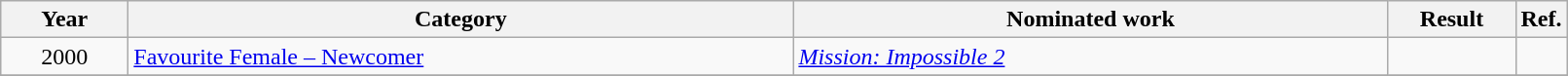<table class=wikitable>
<tr>
<th scope="col" style="width:5em;">Year</th>
<th scope="col" style="width:28em;">Category</th>
<th scope="col" style="width:25em;">Nominated work</th>
<th scope="col" style="width:5em;">Result</th>
<th>Ref.</th>
</tr>
<tr>
<td style="text-align:center;">2000</td>
<td><a href='#'>Favourite Female – Newcomer</a></td>
<td><em><a href='#'>Mission: Impossible 2</a></em></td>
<td></td>
<td></td>
</tr>
<tr>
</tr>
</table>
